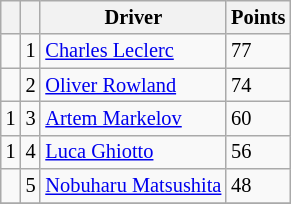<table class="wikitable" style="font-size: 85%;">
<tr>
<th></th>
<th></th>
<th>Driver</th>
<th>Points</th>
</tr>
<tr>
<td></td>
<td align="center">1</td>
<td> <a href='#'>Charles Leclerc</a></td>
<td>77</td>
</tr>
<tr>
<td></td>
<td align="center">2</td>
<td> <a href='#'>Oliver Rowland</a></td>
<td>74</td>
</tr>
<tr>
<td> 1</td>
<td align="center">3</td>
<td> <a href='#'>Artem Markelov</a></td>
<td>60</td>
</tr>
<tr>
<td> 1</td>
<td align="center">4</td>
<td> <a href='#'>Luca Ghiotto</a></td>
<td>56</td>
</tr>
<tr>
<td></td>
<td align="center">5</td>
<td> <a href='#'>Nobuharu Matsushita</a></td>
<td>48</td>
</tr>
<tr>
</tr>
</table>
